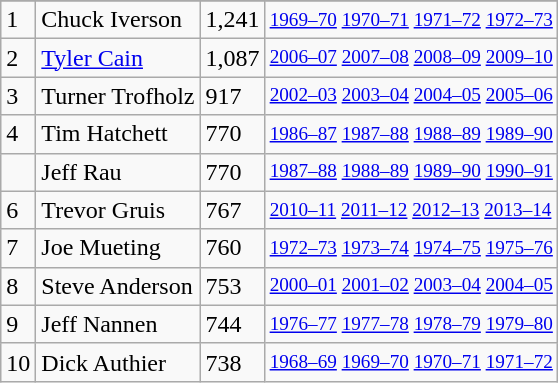<table class="wikitable">
<tr>
</tr>
<tr>
<td>1</td>
<td>Chuck Iverson</td>
<td>1,241</td>
<td style="font-size:80%;"><a href='#'>1969–70</a> <a href='#'>1970–71</a> <a href='#'>1971–72</a> <a href='#'>1972–73</a></td>
</tr>
<tr>
<td>2</td>
<td><a href='#'>Tyler Cain</a></td>
<td>1,087</td>
<td style="font-size:80%;"><a href='#'>2006–07</a> <a href='#'>2007–08</a> <a href='#'>2008–09</a> <a href='#'>2009–10</a></td>
</tr>
<tr>
<td>3</td>
<td>Turner Trofholz</td>
<td>917</td>
<td style="font-size:80%;"><a href='#'>2002–03</a> <a href='#'>2003–04</a> <a href='#'>2004–05</a> <a href='#'>2005–06</a></td>
</tr>
<tr>
<td>4</td>
<td>Tim Hatchett</td>
<td>770</td>
<td style="font-size:80%;"><a href='#'>1986–87</a> <a href='#'>1987–88</a> <a href='#'>1988–89</a> <a href='#'>1989–90</a></td>
</tr>
<tr>
<td></td>
<td>Jeff Rau</td>
<td>770</td>
<td style="font-size:80%;"><a href='#'>1987–88</a> <a href='#'>1988–89</a> <a href='#'>1989–90</a> <a href='#'>1990–91</a></td>
</tr>
<tr>
<td>6</td>
<td>Trevor Gruis</td>
<td>767</td>
<td style="font-size:80%;"><a href='#'>2010–11</a> <a href='#'>2011–12</a> <a href='#'>2012–13</a> <a href='#'>2013–14</a></td>
</tr>
<tr>
<td>7</td>
<td>Joe Mueting</td>
<td>760</td>
<td style="font-size:80%;"><a href='#'>1972–73</a> <a href='#'>1973–74</a> <a href='#'>1974–75</a> <a href='#'>1975–76</a></td>
</tr>
<tr>
<td>8</td>
<td>Steve Anderson</td>
<td>753</td>
<td style="font-size:80%;"><a href='#'>2000–01</a> <a href='#'>2001–02</a> <a href='#'>2003–04</a> <a href='#'>2004–05</a></td>
</tr>
<tr>
<td>9</td>
<td>Jeff Nannen</td>
<td>744</td>
<td style="font-size:80%;"><a href='#'>1976–77</a> <a href='#'>1977–78</a> <a href='#'>1978–79</a> <a href='#'>1979–80</a></td>
</tr>
<tr>
<td>10</td>
<td>Dick Authier</td>
<td>738</td>
<td style="font-size:80%;"><a href='#'>1968–69</a> <a href='#'>1969–70</a> <a href='#'>1970–71</a> <a href='#'>1971–72</a></td>
</tr>
</table>
